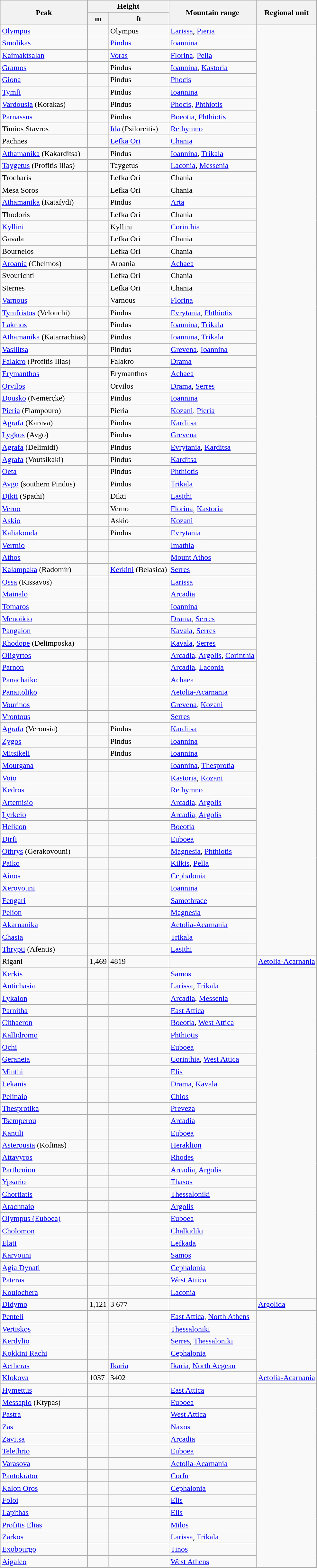<table class="wikitable sortable">
<tr>
<th rowspan=2>Peak</th>
<th colspan=2>Height</th>
<th rowspan=2>Mountain range</th>
<th rowspan=2>Regional unit</th>
</tr>
<tr>
<th>m</th>
<th>ft</th>
</tr>
<tr>
<td><a href='#'>Olympus</a></td>
<td></td>
<td>Olympus</td>
<td><a href='#'>Larissa</a>, <a href='#'>Pieria</a></td>
</tr>
<tr>
<td><a href='#'>Smolikas</a></td>
<td></td>
<td><a href='#'>Pindus</a></td>
<td><a href='#'>Ioannina</a></td>
</tr>
<tr>
<td><a href='#'>Kaimaktsalan</a></td>
<td></td>
<td><a href='#'>Voras</a></td>
<td><a href='#'>Florina</a>, <a href='#'>Pella</a></td>
</tr>
<tr>
<td><a href='#'>Gramos</a></td>
<td></td>
<td>Pindus</td>
<td><a href='#'>Ioannina</a>, <a href='#'>Kastoria</a></td>
</tr>
<tr>
<td><a href='#'>Giona</a></td>
<td></td>
<td>Pindus</td>
<td><a href='#'>Phocis</a></td>
</tr>
<tr>
<td><a href='#'>Tymfi</a></td>
<td></td>
<td>Pindus</td>
<td><a href='#'>Ioannina</a></td>
</tr>
<tr>
<td><a href='#'>Vardousia</a> (Korakas)</td>
<td></td>
<td>Pindus</td>
<td><a href='#'>Phocis</a>, <a href='#'>Phthiotis</a></td>
</tr>
<tr>
<td><a href='#'>Parnassus</a></td>
<td></td>
<td>Pindus</td>
<td><a href='#'>Boeotia</a>, <a href='#'>Phthiotis</a></td>
</tr>
<tr>
<td>Timios Stavros</td>
<td></td>
<td><a href='#'>Ida</a> (Psiloreitis)</td>
<td><a href='#'>Rethymno</a></td>
</tr>
<tr>
<td>Pachnes</td>
<td></td>
<td><a href='#'>Lefka Ori</a></td>
<td><a href='#'>Chania</a></td>
</tr>
<tr>
<td><a href='#'>Athamanika</a> (Kakarditsa)</td>
<td></td>
<td>Pindus</td>
<td><a href='#'>Ioannina</a>, <a href='#'>Trikala</a></td>
</tr>
<tr>
<td><a href='#'>Taygetus</a> (Profitis Ilias)</td>
<td></td>
<td>Taygetus</td>
<td><a href='#'>Laconia</a>, <a href='#'>Messenia</a></td>
</tr>
<tr>
<td>Trocharis</td>
<td></td>
<td>Lefka Ori</td>
<td>Chania</td>
</tr>
<tr>
<td>Mesa Soros</td>
<td></td>
<td>Lefka Ori</td>
<td>Chania</td>
</tr>
<tr>
<td><a href='#'>Athamanika</a> (Katafydi)</td>
<td></td>
<td>Pindus</td>
<td><a href='#'>Arta</a></td>
</tr>
<tr>
<td>Thodoris</td>
<td></td>
<td>Lefka Ori</td>
<td>Chania</td>
</tr>
<tr>
<td><a href='#'>Kyllini</a></td>
<td></td>
<td>Kyllini</td>
<td><a href='#'>Corinthia</a></td>
</tr>
<tr>
<td>Gavala</td>
<td></td>
<td>Lefka Ori</td>
<td>Chania</td>
</tr>
<tr>
<td>Bournelos</td>
<td></td>
<td>Lefka Ori</td>
<td>Chania</td>
</tr>
<tr>
<td><a href='#'>Aroania</a> (Chelmos)</td>
<td></td>
<td>Aroania</td>
<td><a href='#'>Achaea</a></td>
</tr>
<tr>
<td>Svourichti</td>
<td></td>
<td>Lefka Ori</td>
<td>Chania</td>
</tr>
<tr>
<td>Sternes</td>
<td></td>
<td>Lefka Ori</td>
<td>Chania</td>
</tr>
<tr>
<td><a href='#'>Varnous</a></td>
<td></td>
<td>Varnous</td>
<td><a href='#'>Florina</a></td>
</tr>
<tr>
<td><a href='#'>Tymfristos</a> (Velouchi)</td>
<td></td>
<td>Pindus</td>
<td><a href='#'>Evrytania</a>, <a href='#'>Phthiotis</a></td>
</tr>
<tr>
<td><a href='#'>Lakmos</a></td>
<td></td>
<td>Pindus</td>
<td><a href='#'>Ioannina</a>, <a href='#'>Trikala</a></td>
</tr>
<tr>
<td><a href='#'>Athamanika</a> (Katarrachias)</td>
<td></td>
<td>Pindus</td>
<td><a href='#'>Ioannina</a>, <a href='#'>Trikala</a></td>
</tr>
<tr>
<td><a href='#'>Vasilitsa</a></td>
<td></td>
<td>Pindus</td>
<td><a href='#'>Grevena</a>, <a href='#'>Ioannina</a></td>
</tr>
<tr>
<td><a href='#'>Falakro</a> (Profitis Ilias)</td>
<td></td>
<td>Falakro</td>
<td><a href='#'>Drama</a></td>
</tr>
<tr>
<td><a href='#'>Erymanthos</a></td>
<td></td>
<td>Erymanthos</td>
<td><a href='#'>Achaea</a></td>
</tr>
<tr>
<td><a href='#'>Orvilos</a></td>
<td></td>
<td>Orvilos</td>
<td><a href='#'>Drama</a>, <a href='#'>Serres</a></td>
</tr>
<tr>
<td><a href='#'>Dousko</a> (Nemërçkë)</td>
<td></td>
<td>Pindus</td>
<td><a href='#'>Ioannina</a></td>
</tr>
<tr>
<td><a href='#'>Pieria</a> (Flampouro)</td>
<td></td>
<td>Pieria</td>
<td><a href='#'>Kozani</a>, <a href='#'>Pieria</a></td>
</tr>
<tr>
<td><a href='#'>Agrafa</a> (Karava)</td>
<td></td>
<td>Pindus</td>
<td><a href='#'>Karditsa</a></td>
</tr>
<tr>
<td><a href='#'>Lygkos</a> (Avgo)</td>
<td></td>
<td>Pindus</td>
<td><a href='#'>Grevena</a></td>
</tr>
<tr>
<td><a href='#'>Agrafa</a> (Delimidi)</td>
<td></td>
<td>Pindus</td>
<td><a href='#'>Evrytania</a>, <a href='#'>Karditsa</a></td>
</tr>
<tr>
<td><a href='#'>Agrafa</a> (Voutsikaki)</td>
<td></td>
<td>Pindus</td>
<td><a href='#'>Karditsa</a></td>
</tr>
<tr>
<td><a href='#'>Oeta</a></td>
<td></td>
<td>Pindus</td>
<td><a href='#'>Phthiotis</a></td>
</tr>
<tr>
<td><a href='#'>Avgo</a> (southern Pindus)</td>
<td></td>
<td>Pindus</td>
<td><a href='#'>Trikala</a></td>
</tr>
<tr>
<td><a href='#'>Dikti</a> (Spathi)</td>
<td></td>
<td>Dikti</td>
<td><a href='#'>Lasithi</a></td>
</tr>
<tr>
<td><a href='#'>Verno</a></td>
<td></td>
<td>Verno</td>
<td><a href='#'>Florina</a>, <a href='#'>Kastoria</a></td>
</tr>
<tr>
<td><a href='#'>Askio</a></td>
<td></td>
<td>Askio</td>
<td><a href='#'>Kozani</a></td>
</tr>
<tr>
<td><a href='#'>Kaliakouda</a></td>
<td></td>
<td>Pindus</td>
<td><a href='#'>Evrytania</a></td>
</tr>
<tr>
<td><a href='#'>Vermio</a></td>
<td></td>
<td></td>
<td><a href='#'>Imathia</a></td>
</tr>
<tr>
<td><a href='#'>Athos</a></td>
<td></td>
<td></td>
<td><a href='#'>Mount Athos</a></td>
</tr>
<tr>
<td><a href='#'>Kalampaka</a> (Radomir)</td>
<td></td>
<td><a href='#'>Kerkini</a> (Belasica)</td>
<td><a href='#'>Serres</a></td>
</tr>
<tr>
<td><a href='#'>Ossa</a> (Kissavos)</td>
<td></td>
<td></td>
<td><a href='#'>Larissa</a></td>
</tr>
<tr>
<td><a href='#'>Mainalo</a></td>
<td></td>
<td></td>
<td><a href='#'>Arcadia</a></td>
</tr>
<tr>
<td><a href='#'>Tomaros</a></td>
<td></td>
<td></td>
<td><a href='#'>Ioannina</a></td>
</tr>
<tr>
<td><a href='#'>Menoikio</a></td>
<td></td>
<td></td>
<td><a href='#'>Drama</a>, <a href='#'>Serres</a></td>
</tr>
<tr>
<td><a href='#'>Pangaion</a></td>
<td></td>
<td></td>
<td><a href='#'>Kavala</a>, <a href='#'>Serres</a></td>
</tr>
<tr>
<td><a href='#'>Rhodope</a> (Delimposka)</td>
<td></td>
<td></td>
<td><a href='#'>Kavala</a>, <a href='#'>Serres</a></td>
</tr>
<tr>
<td><a href='#'>Oligyrtos</a></td>
<td></td>
<td></td>
<td><a href='#'>Arcadia</a>, <a href='#'>Argolis</a>, <a href='#'>Corinthia</a></td>
</tr>
<tr>
<td><a href='#'>Parnon</a></td>
<td></td>
<td></td>
<td><a href='#'>Arcadia</a>, <a href='#'>Laconia</a></td>
</tr>
<tr>
<td><a href='#'>Panachaiko</a></td>
<td></td>
<td></td>
<td><a href='#'>Achaea</a></td>
</tr>
<tr>
<td><a href='#'>Panaitoliko</a></td>
<td></td>
<td></td>
<td><a href='#'>Aetolia-Acarnania</a></td>
</tr>
<tr>
<td><a href='#'>Vourinos</a></td>
<td></td>
<td></td>
<td><a href='#'>Grevena</a>, <a href='#'>Kozani</a></td>
</tr>
<tr>
<td><a href='#'>Vrontous</a></td>
<td></td>
<td></td>
<td><a href='#'>Serres</a></td>
</tr>
<tr>
<td><a href='#'>Agrafa</a> (Verousia)</td>
<td></td>
<td>Pindus</td>
<td><a href='#'>Karditsa</a></td>
</tr>
<tr>
<td><a href='#'>Zygos</a></td>
<td></td>
<td>Pindus</td>
<td><a href='#'>Ioannina</a></td>
</tr>
<tr>
<td><a href='#'>Mitsikeli</a></td>
<td></td>
<td>Pindus</td>
<td><a href='#'>Ioannina</a></td>
</tr>
<tr>
<td><a href='#'>Mourgana</a></td>
<td></td>
<td></td>
<td><a href='#'>Ioannina</a>, <a href='#'>Thesprotia</a></td>
</tr>
<tr>
<td><a href='#'>Voio</a></td>
<td></td>
<td></td>
<td><a href='#'>Kastoria</a>, <a href='#'>Kozani</a></td>
</tr>
<tr>
<td><a href='#'>Kedros</a></td>
<td></td>
<td></td>
<td><a href='#'>Rethymno</a></td>
</tr>
<tr>
<td><a href='#'>Artemisio</a></td>
<td></td>
<td></td>
<td><a href='#'>Arcadia</a>, <a href='#'>Argolis</a></td>
</tr>
<tr>
<td><a href='#'>Lyrkeio</a></td>
<td></td>
<td></td>
<td><a href='#'>Arcadia</a>, <a href='#'>Argolis</a></td>
</tr>
<tr>
<td><a href='#'>Helicon</a></td>
<td></td>
<td></td>
<td><a href='#'>Boeotia</a></td>
</tr>
<tr>
<td><a href='#'>Dirfi</a></td>
<td></td>
<td></td>
<td><a href='#'>Euboea</a></td>
</tr>
<tr>
<td><a href='#'>Othrys</a> (Gerakovouni)</td>
<td></td>
<td></td>
<td><a href='#'>Magnesia</a>, <a href='#'>Phthiotis</a></td>
</tr>
<tr>
<td><a href='#'>Paiko</a></td>
<td></td>
<td></td>
<td><a href='#'>Kilkis</a>, <a href='#'>Pella</a></td>
</tr>
<tr>
<td><a href='#'>Ainos</a></td>
<td></td>
<td></td>
<td><a href='#'>Cephalonia</a></td>
</tr>
<tr>
<td><a href='#'>Xerovouni</a></td>
<td></td>
<td></td>
<td><a href='#'>Ioannina</a></td>
</tr>
<tr>
<td><a href='#'>Fengari</a></td>
<td></td>
<td></td>
<td><a href='#'>Samothrace</a></td>
</tr>
<tr>
<td><a href='#'>Pelion</a></td>
<td></td>
<td></td>
<td><a href='#'>Magnesia</a></td>
</tr>
<tr>
<td><a href='#'>Akarnanika</a></td>
<td></td>
<td></td>
<td><a href='#'>Aetolia-Acarnania</a></td>
</tr>
<tr>
<td><a href='#'>Chasia</a></td>
<td></td>
<td></td>
<td><a href='#'>Trikala</a></td>
</tr>
<tr>
<td><a href='#'>Thrypti</a> (Afentis)</td>
<td></td>
<td></td>
<td><a href='#'>Lasithi</a></td>
</tr>
<tr>
<td>Rigani</td>
<td>1,469</td>
<td>4819</td>
<td></td>
<td><a href='#'>Aetolia-Acarnania</a></td>
</tr>
<tr>
<td><a href='#'>Kerkis</a></td>
<td></td>
<td></td>
<td><a href='#'>Samos</a></td>
</tr>
<tr>
<td><a href='#'>Antichasia</a></td>
<td></td>
<td></td>
<td><a href='#'>Larissa</a>, <a href='#'>Trikala</a></td>
</tr>
<tr>
<td><a href='#'>Lykaion</a></td>
<td></td>
<td></td>
<td><a href='#'>Arcadia</a>, <a href='#'>Messenia</a></td>
</tr>
<tr>
<td><a href='#'>Parnitha</a></td>
<td></td>
<td></td>
<td><a href='#'>East Attica</a></td>
</tr>
<tr>
<td><a href='#'>Cithaeron</a></td>
<td></td>
<td></td>
<td><a href='#'>Boeotia</a>, <a href='#'>West Attica</a></td>
</tr>
<tr>
<td><a href='#'>Kallidromo</a></td>
<td></td>
<td></td>
<td><a href='#'>Phthiotis</a></td>
</tr>
<tr>
<td><a href='#'>Ochi</a></td>
<td></td>
<td></td>
<td><a href='#'>Euboea</a></td>
</tr>
<tr>
<td><a href='#'>Geraneia</a></td>
<td></td>
<td></td>
<td><a href='#'>Corinthia</a>, <a href='#'>West Attica</a></td>
</tr>
<tr>
<td><a href='#'>Minthi</a></td>
<td></td>
<td></td>
<td><a href='#'>Elis</a></td>
</tr>
<tr>
<td><a href='#'>Lekanis</a></td>
<td></td>
<td></td>
<td><a href='#'>Drama</a>, <a href='#'>Kavala</a></td>
</tr>
<tr>
<td><a href='#'>Pelinaio</a></td>
<td></td>
<td></td>
<td><a href='#'>Chios</a></td>
</tr>
<tr>
<td><a href='#'>Thesprotika</a></td>
<td></td>
<td></td>
<td><a href='#'>Preveza</a></td>
</tr>
<tr>
<td><a href='#'>Tsemperou</a></td>
<td></td>
<td></td>
<td><a href='#'>Arcadia</a></td>
</tr>
<tr>
<td><a href='#'>Kantili</a></td>
<td></td>
<td></td>
<td><a href='#'>Euboea</a></td>
</tr>
<tr>
<td><a href='#'>Asterousia</a> (Kofinas)</td>
<td></td>
<td></td>
<td><a href='#'>Heraklion</a></td>
</tr>
<tr>
<td><a href='#'>Attavyros</a></td>
<td></td>
<td></td>
<td><a href='#'>Rhodes</a></td>
</tr>
<tr>
<td><a href='#'>Parthenion</a></td>
<td></td>
<td></td>
<td><a href='#'>Arcadia</a>, <a href='#'>Argolis</a></td>
</tr>
<tr>
<td><a href='#'>Ypsario</a></td>
<td></td>
<td></td>
<td><a href='#'>Thasos</a></td>
</tr>
<tr>
<td><a href='#'>Chortiatis</a></td>
<td></td>
<td></td>
<td><a href='#'>Thessaloniki</a></td>
</tr>
<tr>
<td><a href='#'>Arachnaio</a></td>
<td></td>
<td></td>
<td><a href='#'>Argolis</a></td>
</tr>
<tr>
<td><a href='#'>Olympus (Euboea)</a></td>
<td></td>
<td></td>
<td><a href='#'>Euboea</a></td>
</tr>
<tr>
<td><a href='#'>Cholomon</a></td>
<td></td>
<td></td>
<td><a href='#'>Chalkidiki</a></td>
</tr>
<tr>
<td><a href='#'>Elati</a></td>
<td></td>
<td></td>
<td><a href='#'>Lefkada</a></td>
</tr>
<tr>
<td><a href='#'>Karvouni</a></td>
<td></td>
<td></td>
<td><a href='#'>Samos</a></td>
</tr>
<tr>
<td><a href='#'>Agia Dynati</a></td>
<td></td>
<td></td>
<td><a href='#'>Cephalonia</a></td>
</tr>
<tr>
<td><a href='#'>Pateras</a></td>
<td></td>
<td></td>
<td><a href='#'>West Attica</a></td>
</tr>
<tr>
<td><a href='#'>Koulochera</a></td>
<td></td>
<td></td>
<td><a href='#'>Laconia</a></td>
</tr>
<tr>
<td><a href='#'>Didymo</a></td>
<td>1,121</td>
<td>3 677</td>
<td></td>
<td><a href='#'>Argolida</a></td>
</tr>
<tr>
<td><a href='#'>Penteli</a></td>
<td></td>
<td></td>
<td><a href='#'>East Attica</a>, <a href='#'>North Athens</a></td>
</tr>
<tr>
<td><a href='#'>Vertiskos</a></td>
<td></td>
<td></td>
<td><a href='#'>Thessaloniki</a></td>
</tr>
<tr>
<td><a href='#'>Kerdylio</a></td>
<td></td>
<td></td>
<td><a href='#'>Serres</a>, <a href='#'>Thessaloniki</a></td>
</tr>
<tr>
<td><a href='#'>Kokkini Rachi</a></td>
<td></td>
<td></td>
<td><a href='#'>Cephalonia</a></td>
</tr>
<tr>
<td><a href='#'>Aetheras</a></td>
<td></td>
<td><a href='#'>Ikaria</a></td>
<td><a href='#'>Ikaria</a>, <a href='#'>North Aegean</a></td>
</tr>
<tr>
<td><a href='#'>Klokova</a></td>
<td>1037</td>
<td>3402</td>
<td></td>
<td><a href='#'>Aetolia-Acarnania</a></td>
</tr>
<tr>
<td><a href='#'>Hymettus</a></td>
<td></td>
<td></td>
<td><a href='#'>East Attica</a></td>
</tr>
<tr>
<td><a href='#'>Messapio</a> (Ktypas)</td>
<td></td>
<td></td>
<td><a href='#'>Euboea</a></td>
</tr>
<tr>
<td><a href='#'>Pastra</a></td>
<td></td>
<td></td>
<td><a href='#'>West Attica</a></td>
</tr>
<tr>
<td><a href='#'>Zas</a></td>
<td></td>
<td></td>
<td><a href='#'>Naxos</a></td>
</tr>
<tr>
<td><a href='#'>Zavitsa</a></td>
<td></td>
<td></td>
<td><a href='#'>Arcadia</a></td>
</tr>
<tr>
<td><a href='#'>Telethrio</a></td>
<td></td>
<td></td>
<td><a href='#'>Euboea</a></td>
</tr>
<tr>
<td><a href='#'>Varasova</a></td>
<td></td>
<td></td>
<td><a href='#'>Aetolia-Acarnania</a></td>
</tr>
<tr>
<td><a href='#'>Pantokrator</a></td>
<td></td>
<td></td>
<td><a href='#'>Corfu</a></td>
</tr>
<tr>
<td><a href='#'>Kalon Oros</a></td>
<td></td>
<td></td>
<td><a href='#'>Cephalonia</a></td>
</tr>
<tr>
<td><a href='#'>Foloi</a></td>
<td></td>
<td></td>
<td><a href='#'>Elis</a></td>
</tr>
<tr>
<td><a href='#'>Lapithas</a></td>
<td></td>
<td></td>
<td><a href='#'>Elis</a></td>
</tr>
<tr>
<td><a href='#'>Profitis Elias</a></td>
<td></td>
<td></td>
<td><a href='#'>Milos</a></td>
</tr>
<tr>
<td><a href='#'>Zarkos</a></td>
<td></td>
<td></td>
<td><a href='#'>Larissa</a>, <a href='#'>Trikala</a></td>
</tr>
<tr>
<td><a href='#'>Exobourgo</a></td>
<td></td>
<td></td>
<td><a href='#'>Tinos</a></td>
</tr>
<tr>
<td><a href='#'>Aigaleo</a></td>
<td></td>
<td></td>
<td><a href='#'>West Athens</a></td>
</tr>
</table>
